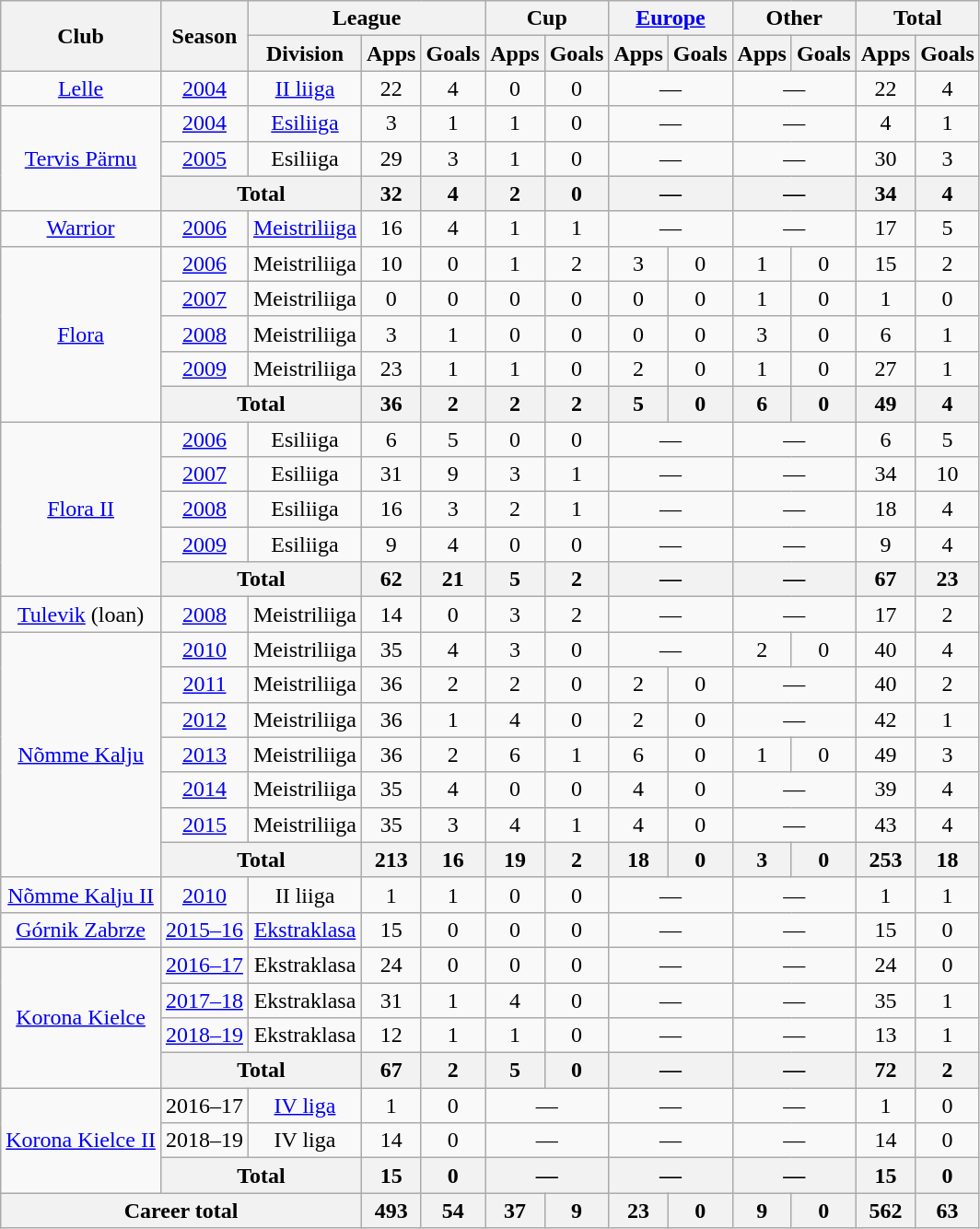<table class="wikitable" style="text-align:center">
<tr>
<th rowspan=2>Club</th>
<th rowspan=2>Season</th>
<th colspan=3>League</th>
<th colspan=2>Cup</th>
<th colspan=2><a href='#'>Europe</a></th>
<th colspan=2>Other</th>
<th colspan=2>Total</th>
</tr>
<tr>
<th>Division</th>
<th>Apps</th>
<th>Goals</th>
<th>Apps</th>
<th>Goals</th>
<th>Apps</th>
<th>Goals</th>
<th>Apps</th>
<th>Goals</th>
<th>Apps</th>
<th>Goals</th>
</tr>
<tr>
<td><a href='#'>Lelle</a></td>
<td><a href='#'>2004</a></td>
<td><a href='#'>II liiga</a></td>
<td>22</td>
<td>4</td>
<td>0</td>
<td>0</td>
<td colspan=2>—</td>
<td colspan=2>—</td>
<td>22</td>
<td>4</td>
</tr>
<tr>
<td rowspan=3><a href='#'>Tervis Pärnu</a></td>
<td><a href='#'>2004</a></td>
<td><a href='#'>Esiliiga</a></td>
<td>3</td>
<td>1</td>
<td>1</td>
<td>0</td>
<td colspan=2>—</td>
<td colspan=2>—</td>
<td>4</td>
<td>1</td>
</tr>
<tr>
<td><a href='#'>2005</a></td>
<td>Esiliiga</td>
<td>29</td>
<td>3</td>
<td>1</td>
<td>0</td>
<td colspan=2>—</td>
<td colspan=2>—</td>
<td>30</td>
<td>3</td>
</tr>
<tr>
<th colspan=2>Total</th>
<th>32</th>
<th>4</th>
<th>2</th>
<th>0</th>
<th colspan=2>—</th>
<th colspan=2>—</th>
<th>34</th>
<th>4</th>
</tr>
<tr>
<td><a href='#'>Warrior</a></td>
<td><a href='#'>2006</a></td>
<td><a href='#'>Meistriliiga</a></td>
<td>16</td>
<td>4</td>
<td>1</td>
<td>1</td>
<td colspan=2>—</td>
<td colspan=2>—</td>
<td>17</td>
<td>5</td>
</tr>
<tr>
<td rowspan=5><a href='#'>Flora</a></td>
<td><a href='#'>2006</a></td>
<td>Meistriliiga</td>
<td>10</td>
<td>0</td>
<td>1</td>
<td>2</td>
<td>3</td>
<td>0</td>
<td>1</td>
<td>0</td>
<td>15</td>
<td>2</td>
</tr>
<tr>
<td><a href='#'>2007</a></td>
<td>Meistriliiga</td>
<td>0</td>
<td>0</td>
<td>0</td>
<td>0</td>
<td>0</td>
<td>0</td>
<td>1</td>
<td>0</td>
<td>1</td>
<td>0</td>
</tr>
<tr>
<td><a href='#'>2008</a></td>
<td>Meistriliiga</td>
<td>3</td>
<td>1</td>
<td>0</td>
<td>0</td>
<td>0</td>
<td>0</td>
<td>3</td>
<td>0</td>
<td>6</td>
<td>1</td>
</tr>
<tr>
<td><a href='#'>2009</a></td>
<td>Meistriliiga</td>
<td>23</td>
<td>1</td>
<td>1</td>
<td>0</td>
<td>2</td>
<td>0</td>
<td>1</td>
<td>0</td>
<td>27</td>
<td>1</td>
</tr>
<tr>
<th colspan=2>Total</th>
<th>36</th>
<th>2</th>
<th>2</th>
<th>2</th>
<th>5</th>
<th>0</th>
<th>6</th>
<th>0</th>
<th>49</th>
<th>4</th>
</tr>
<tr>
<td rowspan=5><a href='#'>Flora II</a></td>
<td><a href='#'>2006</a></td>
<td>Esiliiga</td>
<td>6</td>
<td>5</td>
<td>0</td>
<td>0</td>
<td colspan=2>—</td>
<td colspan=2>—</td>
<td>6</td>
<td>5</td>
</tr>
<tr>
<td><a href='#'>2007</a></td>
<td>Esiliiga</td>
<td>31</td>
<td>9</td>
<td>3</td>
<td>1</td>
<td colspan=2>—</td>
<td colspan=2>—</td>
<td>34</td>
<td>10</td>
</tr>
<tr>
<td><a href='#'>2008</a></td>
<td>Esiliiga</td>
<td>16</td>
<td>3</td>
<td>2</td>
<td>1</td>
<td colspan=2>—</td>
<td colspan=2>—</td>
<td>18</td>
<td>4</td>
</tr>
<tr>
<td><a href='#'>2009</a></td>
<td>Esiliiga</td>
<td>9</td>
<td>4</td>
<td>0</td>
<td>0</td>
<td colspan=2>—</td>
<td colspan=2>—</td>
<td>9</td>
<td>4</td>
</tr>
<tr>
<th colspan=2>Total</th>
<th>62</th>
<th>21</th>
<th>5</th>
<th>2</th>
<th colspan=2>—</th>
<th colspan=2>—</th>
<th>67</th>
<th>23</th>
</tr>
<tr>
<td><a href='#'>Tulevik</a> (loan)</td>
<td><a href='#'>2008</a></td>
<td>Meistriliiga</td>
<td>14</td>
<td>0</td>
<td>3</td>
<td>2</td>
<td colspan=2>—</td>
<td colspan=2>—</td>
<td>17</td>
<td>2</td>
</tr>
<tr>
<td rowspan=7><a href='#'>Nõmme Kalju</a></td>
<td><a href='#'>2010</a></td>
<td>Meistriliiga</td>
<td>35</td>
<td>4</td>
<td>3</td>
<td>0</td>
<td colspan=2>—</td>
<td>2</td>
<td>0</td>
<td>40</td>
<td>4</td>
</tr>
<tr>
<td><a href='#'>2011</a></td>
<td>Meistriliiga</td>
<td>36</td>
<td>2</td>
<td>2</td>
<td>0</td>
<td>2</td>
<td>0</td>
<td colspan=2>—</td>
<td>40</td>
<td>2</td>
</tr>
<tr>
<td><a href='#'>2012</a></td>
<td>Meistriliiga</td>
<td>36</td>
<td>1</td>
<td>4</td>
<td>0</td>
<td>2</td>
<td>0</td>
<td colspan=2>—</td>
<td>42</td>
<td>1</td>
</tr>
<tr>
<td><a href='#'>2013</a></td>
<td>Meistriliiga</td>
<td>36</td>
<td>2</td>
<td>6</td>
<td>1</td>
<td>6</td>
<td>0</td>
<td>1</td>
<td>0</td>
<td>49</td>
<td>3</td>
</tr>
<tr>
<td><a href='#'>2014</a></td>
<td>Meistriliiga</td>
<td>35</td>
<td>4</td>
<td>0</td>
<td>0</td>
<td>4</td>
<td>0</td>
<td colspan=2>—</td>
<td>39</td>
<td>4</td>
</tr>
<tr>
<td><a href='#'>2015</a></td>
<td>Meistriliiga</td>
<td>35</td>
<td>3</td>
<td>4</td>
<td>1</td>
<td>4</td>
<td>0</td>
<td colspan=2>—</td>
<td>43</td>
<td>4</td>
</tr>
<tr>
<th colspan=2>Total</th>
<th>213</th>
<th>16</th>
<th>19</th>
<th>2</th>
<th>18</th>
<th>0</th>
<th>3</th>
<th>0</th>
<th>253</th>
<th>18</th>
</tr>
<tr>
<td><a href='#'>Nõmme Kalju II</a></td>
<td><a href='#'>2010</a></td>
<td>II liiga</td>
<td>1</td>
<td>1</td>
<td>0</td>
<td>0</td>
<td colspan=2>—</td>
<td colspan=2>—</td>
<td>1</td>
<td>1</td>
</tr>
<tr>
<td><a href='#'>Górnik Zabrze</a></td>
<td><a href='#'>2015–16</a></td>
<td><a href='#'>Ekstraklasa</a></td>
<td>15</td>
<td>0</td>
<td>0</td>
<td>0</td>
<td colspan=2>—</td>
<td colspan=2>—</td>
<td>15</td>
<td>0</td>
</tr>
<tr>
<td rowspan=4><a href='#'>Korona Kielce</a></td>
<td><a href='#'>2016–17</a></td>
<td>Ekstraklasa</td>
<td>24</td>
<td>0</td>
<td>0</td>
<td>0</td>
<td colspan=2>—</td>
<td colspan=2>—</td>
<td>24</td>
<td>0</td>
</tr>
<tr>
<td><a href='#'>2017–18</a></td>
<td>Ekstraklasa</td>
<td>31</td>
<td>1</td>
<td>4</td>
<td>0</td>
<td colspan=2>—</td>
<td colspan=2>—</td>
<td>35</td>
<td>1</td>
</tr>
<tr>
<td><a href='#'>2018–19</a></td>
<td>Ekstraklasa</td>
<td>12</td>
<td>1</td>
<td>1</td>
<td>0</td>
<td colspan=2>—</td>
<td colspan=2>—</td>
<td>13</td>
<td>1</td>
</tr>
<tr>
<th colspan=2>Total</th>
<th>67</th>
<th>2</th>
<th>5</th>
<th>0</th>
<th colspan=2>—</th>
<th colspan=2>—</th>
<th>72</th>
<th>2</th>
</tr>
<tr>
<td rowspan=3><a href='#'>Korona Kielce II</a></td>
<td>2016–17</td>
<td><a href='#'>IV liga</a></td>
<td>1</td>
<td>0</td>
<td colspan=2>—</td>
<td colspan=2>—</td>
<td colspan=2>—</td>
<td>1</td>
<td>0</td>
</tr>
<tr>
<td>2018–19</td>
<td>IV liga</td>
<td>14</td>
<td>0</td>
<td colspan=2>—</td>
<td colspan=2>—</td>
<td colspan=2>—</td>
<td>14</td>
<td>0</td>
</tr>
<tr>
<th colspan=2>Total</th>
<th>15</th>
<th>0</th>
<th colspan=2>—</th>
<th colspan=2>—</th>
<th colspan=2>—</th>
<th>15</th>
<th>0</th>
</tr>
<tr>
<th colspan=3>Career total</th>
<th>493</th>
<th>54</th>
<th>37</th>
<th>9</th>
<th>23</th>
<th>0</th>
<th>9</th>
<th>0</th>
<th>562</th>
<th>63</th>
</tr>
</table>
